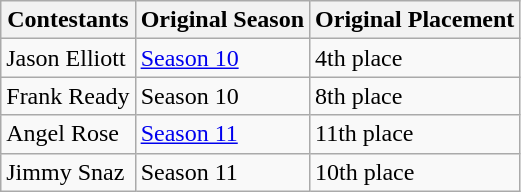<table class="wikitable">
<tr>
<th>Contestants</th>
<th>Original Season</th>
<th>Original Placement</th>
</tr>
<tr>
<td>Jason Elliott</td>
<td><a href='#'>Season 10</a></td>
<td>4th place</td>
</tr>
<tr>
<td>Frank Ready</td>
<td>Season 10</td>
<td>8th place</td>
</tr>
<tr>
<td>Angel Rose</td>
<td><a href='#'>Season 11</a></td>
<td>11th place</td>
</tr>
<tr>
<td>Jimmy Snaz</td>
<td>Season 11</td>
<td>10th place</td>
</tr>
</table>
